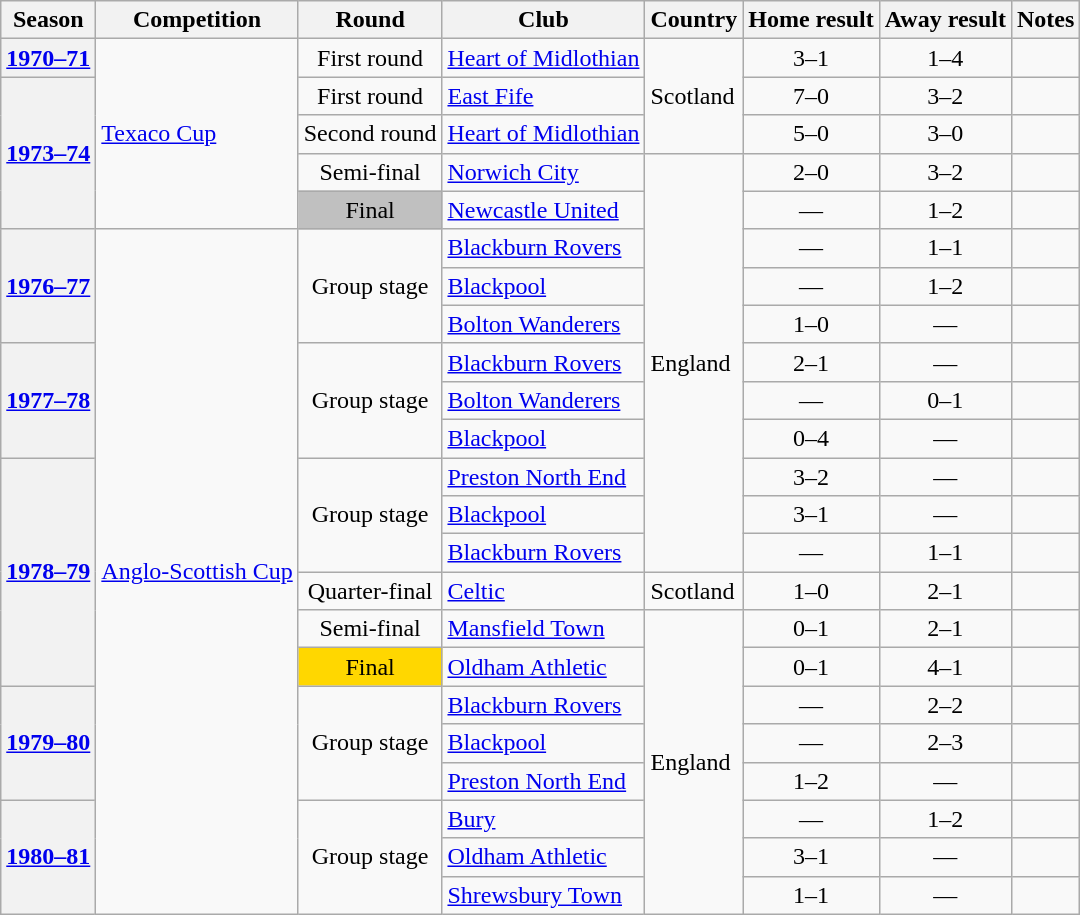<table class="wikitable plainrowheaders sortable">
<tr>
<th scope=col>Season</th>
<th scope=col>Competition</th>
<th scope=col>Round</th>
<th scope=col>Club</th>
<th scope=col>Country</th>
<th scope=col>Home result</th>
<th scope=col>Away result</th>
<th scope=col  class=unsortable>Notes</th>
</tr>
<tr>
<th scope=row><a href='#'>1970–71</a></th>
<td rowspan="5"><a href='#'>Texaco Cup</a></td>
<td align=center>First round</td>
<td><a href='#'>Heart of Midlothian</a></td>
<td rowspan="3">Scotland</td>
<td align=center>3–1</td>
<td align=center>1–4</td>
<td></td>
</tr>
<tr>
<th rowspan="4" scope=row><a href='#'>1973–74</a></th>
<td align=center>First round</td>
<td><a href='#'>East Fife</a></td>
<td align=center>7–0</td>
<td align=center>3–2</td>
<td></td>
</tr>
<tr>
<td align=center>Second round</td>
<td><a href='#'>Heart of Midlothian</a></td>
<td align=center>5–0</td>
<td align=center>3–0</td>
<td></td>
</tr>
<tr>
<td align=center>Semi-final</td>
<td><a href='#'>Norwich City</a></td>
<td rowspan="11">England</td>
<td align=center>2–0</td>
<td align=center>3–2</td>
<td></td>
</tr>
<tr>
<td bgcolor=silver align=center>Final</td>
<td><a href='#'>Newcastle United</a></td>
<td align=center>—</td>
<td align=center>1–2</td>
<td></td>
</tr>
<tr>
<th rowspan="3" scope=row><a href='#'>1976–77</a></th>
<td rowspan="18"><a href='#'>Anglo-Scottish Cup</a></td>
<td align=center rowspan="3">Group stage</td>
<td><a href='#'>Blackburn Rovers</a></td>
<td align=center>—</td>
<td align=center>1–1</td>
<td></td>
</tr>
<tr>
<td><a href='#'>Blackpool</a></td>
<td align=center>—</td>
<td align=center>1–2</td>
<td></td>
</tr>
<tr>
<td><a href='#'>Bolton Wanderers</a></td>
<td align=center>1–0</td>
<td align=center>—</td>
<td></td>
</tr>
<tr>
<th rowspan="3" scope=row><a href='#'>1977–78</a></th>
<td align=center rowspan="3">Group stage</td>
<td><a href='#'>Blackburn Rovers</a></td>
<td align=center>2–1</td>
<td align=center>—</td>
<td></td>
</tr>
<tr>
<td><a href='#'>Bolton Wanderers</a></td>
<td align=center>—</td>
<td align=center>0–1</td>
<td></td>
</tr>
<tr>
<td><a href='#'>Blackpool</a></td>
<td align=center>0–4</td>
<td align=center>—</td>
<td></td>
</tr>
<tr>
<th rowspan="6" scope=row><a href='#'>1978–79</a></th>
<td align=center rowspan="3">Group stage</td>
<td><a href='#'>Preston North End</a></td>
<td align=center>3–2</td>
<td align=center>—</td>
<td></td>
</tr>
<tr>
<td><a href='#'>Blackpool</a></td>
<td align=center>3–1</td>
<td align=center>—</td>
<td></td>
</tr>
<tr>
<td><a href='#'>Blackburn Rovers</a></td>
<td align=center>—</td>
<td align=center>1–1</td>
<td></td>
</tr>
<tr>
<td align=center>Quarter-final</td>
<td><a href='#'>Celtic</a></td>
<td>Scotland</td>
<td align=center>1–0</td>
<td align=center>2–1</td>
<td></td>
</tr>
<tr>
<td align=center>Semi-final</td>
<td><a href='#'>Mansfield Town</a></td>
<td rowspan="8">England</td>
<td align=center>0–1</td>
<td align=center>2–1</td>
<td></td>
</tr>
<tr>
<td bgcolor=gold align=center>Final</td>
<td><a href='#'>Oldham Athletic</a></td>
<td align=center>0–1</td>
<td align=center>4–1</td>
<td align=center></td>
</tr>
<tr>
<th rowspan="3" scope=row><a href='#'>1979–80</a></th>
<td align=center rowspan="3">Group stage</td>
<td><a href='#'>Blackburn Rovers</a></td>
<td align=center>—</td>
<td align=center>2–2</td>
<td></td>
</tr>
<tr>
<td><a href='#'>Blackpool</a></td>
<td align=center>—</td>
<td align=center>2–3</td>
<td></td>
</tr>
<tr>
<td><a href='#'>Preston North End</a></td>
<td align=center>1–2</td>
<td align=center>—</td>
<td></td>
</tr>
<tr>
<th rowspan="3" scope=row><a href='#'>1980–81</a></th>
<td align=center rowspan="3">Group stage</td>
<td><a href='#'>Bury</a></td>
<td align=center>—</td>
<td align=center>1–2</td>
<td></td>
</tr>
<tr>
<td><a href='#'>Oldham Athletic</a></td>
<td align=center>3–1</td>
<td align=center>—</td>
<td></td>
</tr>
<tr>
<td><a href='#'>Shrewsbury Town</a></td>
<td align=center>1–1</td>
<td align=center>—</td>
<td></td>
</tr>
</table>
